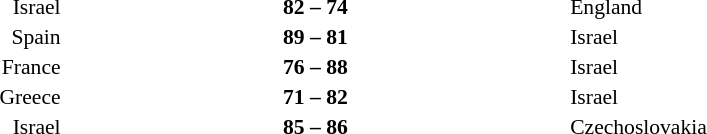<table width=80% cellspacing=1>
<tr>
<th width=20%></th>
<th width=20%></th>
<th width=20%></th>
</tr>
<tr style=font-size:90%>
<td align=right>Israel</td>
<td align=center><strong>82 – 74</strong></td>
<td>England</td>
</tr>
<tr style=font-size:90%>
<td align=right>Spain</td>
<td align=center><strong>89 – 81</strong></td>
<td>Israel</td>
</tr>
<tr style=font-size:90%>
<td align=right>France</td>
<td align=center><strong>76 – 88</strong></td>
<td>Israel</td>
</tr>
<tr style=font-size:90%>
<td align=right>Greece</td>
<td align=center><strong>71 – 82</strong></td>
<td>Israel</td>
</tr>
<tr style=font-size:90%>
<td align=right>Israel</td>
<td align=center><strong>85 – 86</strong></td>
<td>Czechoslovakia</td>
</tr>
</table>
